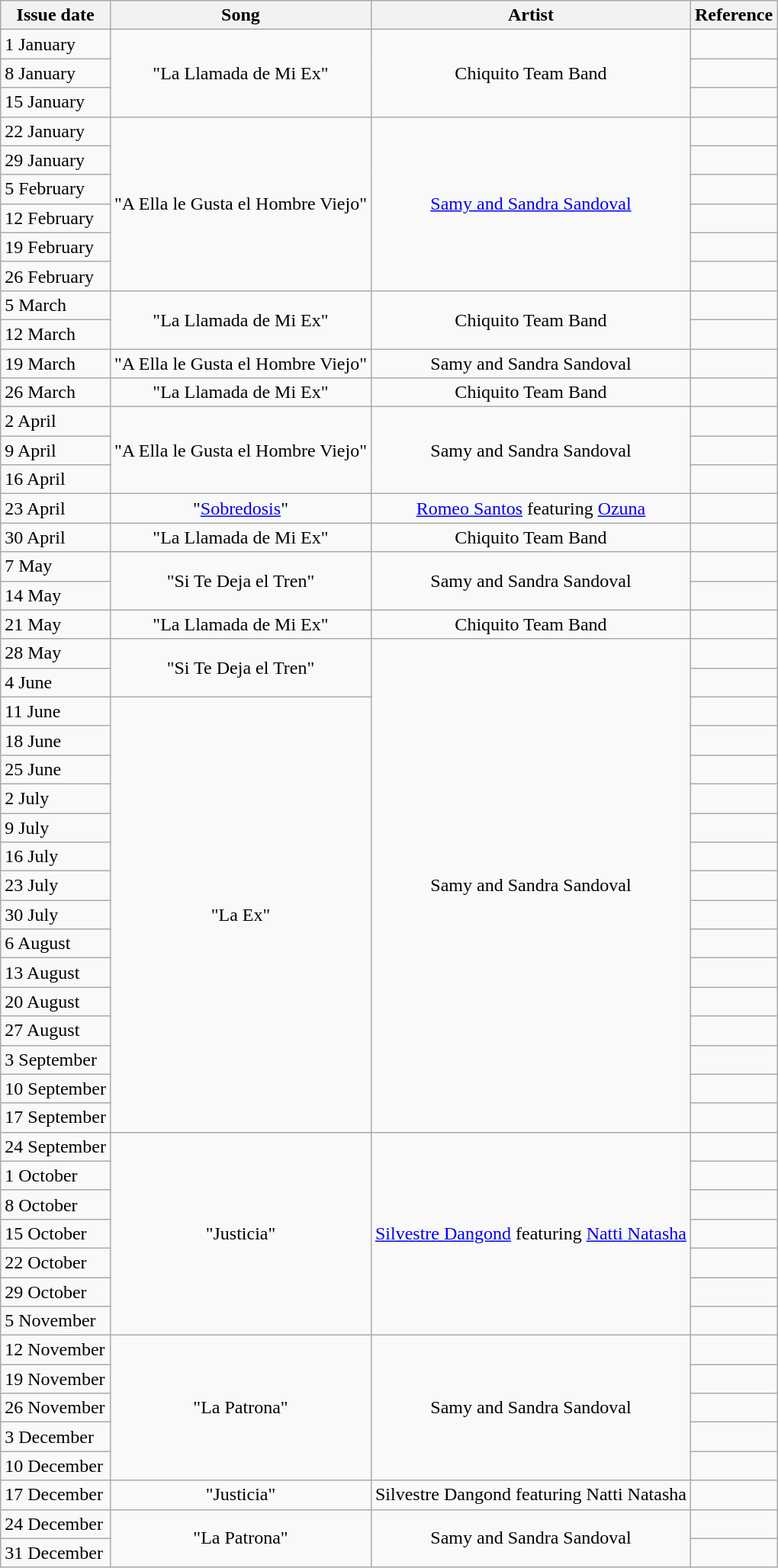<table class="wikitable">
<tr>
<th>Issue date</th>
<th>Song</th>
<th>Artist</th>
<th>Reference</th>
</tr>
<tr>
<td>1 January</td>
<td align="center" rowspan="3">"La Llamada de Mi Ex"</td>
<td align="center" rowspan="3">Chiquito Team Band</td>
<td align="center"></td>
</tr>
<tr>
<td>8 January</td>
<td align="center"></td>
</tr>
<tr>
<td>15 January</td>
<td align="center"></td>
</tr>
<tr>
<td>22 January</td>
<td align="center" rowspan="6">"A Ella le Gusta el Hombre Viejo"</td>
<td align="center" rowspan="6"><a href='#'>Samy and Sandra Sandoval</a></td>
<td align="center"></td>
</tr>
<tr>
<td>29 January</td>
<td align="center"></td>
</tr>
<tr>
<td>5 February</td>
<td align="center"></td>
</tr>
<tr>
<td>12 February</td>
<td align="center"></td>
</tr>
<tr>
<td>19 February</td>
<td align="center"></td>
</tr>
<tr>
<td>26 February</td>
<td align="center"></td>
</tr>
<tr>
<td>5 March</td>
<td align="center" rowspan="2">"La Llamada de Mi Ex"</td>
<td align="center" rowspan="2">Chiquito Team Band</td>
<td align="center"></td>
</tr>
<tr>
<td>12 March</td>
<td align="center"></td>
</tr>
<tr>
<td>19 March</td>
<td align="center">"A Ella le Gusta el Hombre Viejo"</td>
<td align="center">Samy and Sandra Sandoval</td>
<td align="center"></td>
</tr>
<tr>
<td>26 March</td>
<td align="center">"La Llamada de Mi Ex"</td>
<td align="center">Chiquito Team Band</td>
<td align="center"></td>
</tr>
<tr>
<td>2 April</td>
<td align="center" rowspan="3">"A Ella le Gusta el Hombre Viejo"</td>
<td align="center" rowspan="3">Samy and Sandra Sandoval</td>
<td align="center"></td>
</tr>
<tr>
<td>9 April</td>
<td align="center"></td>
</tr>
<tr>
<td>16 April</td>
<td align="center"></td>
</tr>
<tr>
<td>23 April</td>
<td align="center">"<a href='#'>Sobredosis</a>"</td>
<td align="center"><a href='#'>Romeo Santos</a> featuring <a href='#'>Ozuna</a></td>
<td align="center"></td>
</tr>
<tr>
<td>30 April</td>
<td align="center">"La Llamada de Mi Ex"</td>
<td align="center">Chiquito Team Band</td>
<td align="center"></td>
</tr>
<tr>
<td>7 May</td>
<td align="center" rowspan="2">"Si Te Deja el Tren"</td>
<td align="center" rowspan="2">Samy and Sandra Sandoval</td>
<td align="center"></td>
</tr>
<tr>
<td>14 May</td>
<td align="center"></td>
</tr>
<tr>
<td>21 May</td>
<td align="center">"La Llamada de Mi Ex"</td>
<td align="center">Chiquito Team Band</td>
<td align="center"></td>
</tr>
<tr>
<td>28 May</td>
<td align="center" rowspan="2">"Si Te Deja el Tren"</td>
<td align="center" rowspan="17">Samy and Sandra Sandoval</td>
<td align="center"></td>
</tr>
<tr>
<td>4 June</td>
<td align="center"></td>
</tr>
<tr>
<td>11 June</td>
<td align="center" rowspan="15">"La Ex"</td>
<td align="center"></td>
</tr>
<tr>
<td>18 June</td>
<td align="center"></td>
</tr>
<tr>
<td>25 June</td>
<td align="center"></td>
</tr>
<tr>
<td>2 July</td>
<td align="center"></td>
</tr>
<tr>
<td>9 July</td>
<td align="center"></td>
</tr>
<tr>
<td>16 July</td>
<td align="center"></td>
</tr>
<tr>
<td>23 July</td>
<td align="center"></td>
</tr>
<tr>
<td>30 July</td>
<td align="center"></td>
</tr>
<tr>
<td>6 August</td>
<td align="center"></td>
</tr>
<tr>
<td>13 August</td>
<td align="center"></td>
</tr>
<tr>
<td>20 August</td>
<td align="center"></td>
</tr>
<tr>
<td>27 August</td>
<td align="center"></td>
</tr>
<tr>
<td>3 September</td>
<td align="center"></td>
</tr>
<tr>
<td>10 September</td>
<td align="center"></td>
</tr>
<tr>
<td>17 September</td>
<td align="center"></td>
</tr>
<tr>
<td>24 September</td>
<td align="center" rowspan="7">"Justicia"</td>
<td align="center" rowspan="7"><a href='#'>Silvestre Dangond</a> featuring <a href='#'>Natti Natasha</a></td>
<td align="center"></td>
</tr>
<tr>
<td>1 October</td>
<td align="center"></td>
</tr>
<tr>
<td>8 October</td>
<td align="center"></td>
</tr>
<tr>
<td>15 October</td>
<td align="center"></td>
</tr>
<tr>
<td>22 October</td>
<td align="center"></td>
</tr>
<tr>
<td>29 October</td>
<td align="center"></td>
</tr>
<tr>
<td>5 November</td>
<td align="center"></td>
</tr>
<tr>
<td>12 November</td>
<td align="center" rowspan="5">"La Patrona"</td>
<td align="center" rowspan="5">Samy and Sandra Sandoval</td>
<td align="center"></td>
</tr>
<tr>
<td>19 November</td>
<td align="center"></td>
</tr>
<tr>
<td>26 November</td>
<td align="center"></td>
</tr>
<tr>
<td>3 December</td>
<td align="center"></td>
</tr>
<tr>
<td>10 December</td>
<td align="center"></td>
</tr>
<tr>
<td>17 December</td>
<td align="center">"Justicia"</td>
<td align="center">Silvestre Dangond featuring Natti Natasha</td>
<td align="center"></td>
</tr>
<tr>
<td>24 December</td>
<td align="center" rowspan="2">"La Patrona"</td>
<td align="center" rowspan="2">Samy and Sandra Sandoval</td>
<td align="center"></td>
</tr>
<tr>
<td>31 December</td>
<td align="center"></td>
</tr>
</table>
